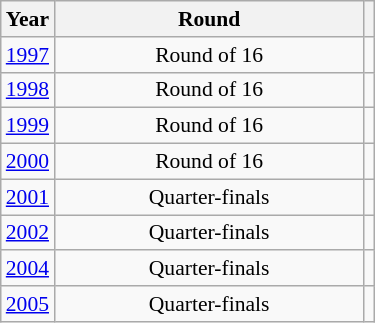<table class="wikitable" style="text-align: center; font-size:90%">
<tr>
<th>Year</th>
<th style="width:200px">Round</th>
<th></th>
</tr>
<tr>
<td><a href='#'>1997</a></td>
<td>Round of 16</td>
<td></td>
</tr>
<tr>
<td><a href='#'>1998</a></td>
<td>Round of 16</td>
<td></td>
</tr>
<tr>
<td><a href='#'>1999</a></td>
<td>Round of 16</td>
<td></td>
</tr>
<tr>
<td><a href='#'>2000</a></td>
<td>Round of 16</td>
<td></td>
</tr>
<tr>
<td><a href='#'>2001</a></td>
<td>Quarter-finals</td>
<td></td>
</tr>
<tr>
<td><a href='#'>2002</a></td>
<td>Quarter-finals</td>
<td></td>
</tr>
<tr>
<td><a href='#'>2004</a></td>
<td>Quarter-finals</td>
<td></td>
</tr>
<tr>
<td><a href='#'>2005</a></td>
<td>Quarter-finals</td>
<td></td>
</tr>
</table>
